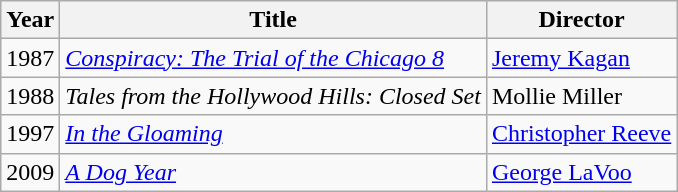<table class="wikitable">
<tr>
<th>Year</th>
<th>Title</th>
<th>Director</th>
</tr>
<tr>
<td>1987</td>
<td><em><a href='#'>Conspiracy: The Trial of the Chicago 8</a></em></td>
<td><a href='#'>Jeremy Kagan</a></td>
</tr>
<tr>
<td>1988</td>
<td><em>Tales from the Hollywood Hills: Closed Set</em></td>
<td>Mollie Miller</td>
</tr>
<tr>
<td>1997</td>
<td><em><a href='#'>In the Gloaming</a></em></td>
<td><a href='#'>Christopher Reeve</a></td>
</tr>
<tr>
<td>2009</td>
<td><em><a href='#'>A Dog Year</a></em></td>
<td><a href='#'>George LaVoo</a></td>
</tr>
</table>
